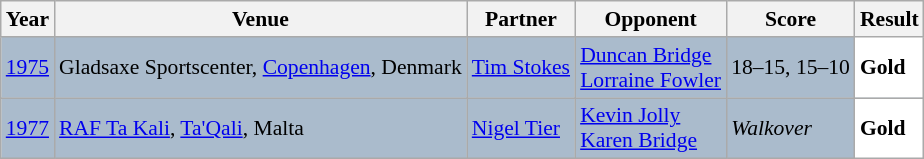<table class="sortable wikitable" style="font-size: 90%;">
<tr>
<th>Year</th>
<th>Venue</th>
<th>Partner</th>
<th>Opponent</th>
<th>Score</th>
<th>Result</th>
</tr>
<tr style="background:#AABBCC">
<td align="center"><a href='#'>1975</a></td>
<td align="left">Gladsaxe Sportscenter, <a href='#'>Copenhagen</a>, Denmark</td>
<td align="left"> <a href='#'>Tim Stokes</a></td>
<td align="left"> <a href='#'>Duncan Bridge</a> <br>  <a href='#'>Lorraine Fowler</a></td>
<td align="left">18–15, 15–10</td>
<td style="text-align:left; background:white"> <strong>Gold</strong></td>
</tr>
<tr style="background:#AABBCC">
<td align="center"><a href='#'>1977</a></td>
<td align="left"><a href='#'>RAF Ta Kali</a>, <a href='#'>Ta'Qali</a>, Malta</td>
<td align="left"> <a href='#'>Nigel Tier</a></td>
<td align="left"> <a href='#'>Kevin Jolly</a> <br>  <a href='#'>Karen Bridge</a></td>
<td align="left"><em>Walkover</em></td>
<td style="text-align:left; background:white"> <strong>Gold</strong></td>
</tr>
</table>
